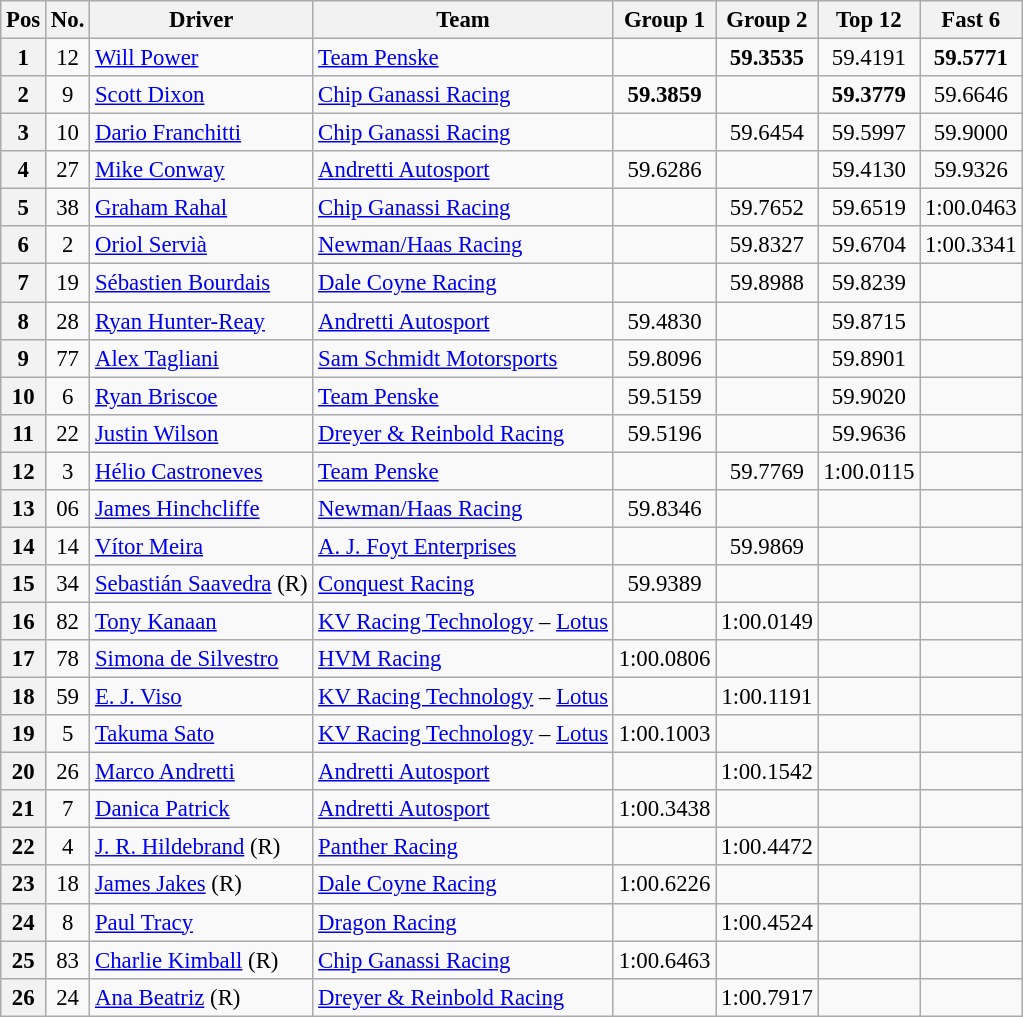<table class="wikitable" style="font-size:95%; text-align:center;">
<tr>
<th>Pos</th>
<th>No.</th>
<th>Driver</th>
<th>Team</th>
<th>Group 1</th>
<th>Group 2</th>
<th>Top 12</th>
<th>Fast 6</th>
</tr>
<tr>
<th>1</th>
<td>12</td>
<td align=left> <a href='#'>Will Power</a></td>
<td align=left><a href='#'>Team Penske</a></td>
<td></td>
<td><strong>59.3535</strong></td>
<td>59.4191</td>
<td><strong>59.5771</strong></td>
</tr>
<tr>
<th>2</th>
<td>9</td>
<td align=left> <a href='#'>Scott Dixon</a></td>
<td align=left><a href='#'>Chip Ganassi Racing</a></td>
<td><strong>59.3859</strong></td>
<td></td>
<td><strong>59.3779</strong></td>
<td>59.6646</td>
</tr>
<tr>
<th>3</th>
<td>10</td>
<td align=left> <a href='#'>Dario Franchitti</a></td>
<td align=left><a href='#'>Chip Ganassi Racing</a></td>
<td></td>
<td>59.6454</td>
<td>59.5997</td>
<td>59.9000</td>
</tr>
<tr>
<th>4</th>
<td>27</td>
<td align=left> <a href='#'>Mike Conway</a></td>
<td align=left><a href='#'>Andretti Autosport</a></td>
<td>59.6286</td>
<td></td>
<td>59.4130</td>
<td>59.9326</td>
</tr>
<tr>
<th>5</th>
<td>38</td>
<td align=left> <a href='#'>Graham Rahal</a></td>
<td align=left><a href='#'>Chip Ganassi Racing</a></td>
<td></td>
<td>59.7652</td>
<td>59.6519</td>
<td>1:00.0463</td>
</tr>
<tr>
<th>6</th>
<td>2</td>
<td align=left> <a href='#'>Oriol Servià</a></td>
<td align=left><a href='#'>Newman/Haas Racing</a></td>
<td></td>
<td>59.8327</td>
<td>59.6704</td>
<td>1:00.3341</td>
</tr>
<tr>
<th>7</th>
<td>19</td>
<td align=left> <a href='#'>Sébastien Bourdais</a></td>
<td align=left><a href='#'>Dale Coyne Racing</a></td>
<td></td>
<td>59.8988</td>
<td>59.8239</td>
<td></td>
</tr>
<tr>
<th>8</th>
<td>28</td>
<td align=left> <a href='#'>Ryan Hunter-Reay</a></td>
<td align=left><a href='#'>Andretti Autosport</a></td>
<td>59.4830</td>
<td></td>
<td>59.8715</td>
<td></td>
</tr>
<tr>
<th>9</th>
<td>77</td>
<td align=left> <a href='#'>Alex Tagliani</a></td>
<td align=left><a href='#'>Sam Schmidt Motorsports</a></td>
<td>59.8096</td>
<td></td>
<td>59.8901</td>
<td></td>
</tr>
<tr>
<th>10</th>
<td>6</td>
<td align=left> <a href='#'>Ryan Briscoe</a></td>
<td align=left><a href='#'>Team Penske</a></td>
<td>59.5159</td>
<td></td>
<td>59.9020</td>
<td></td>
</tr>
<tr>
<th>11</th>
<td>22</td>
<td align=left> <a href='#'>Justin Wilson</a></td>
<td align=left><a href='#'>Dreyer & Reinbold Racing</a></td>
<td>59.5196</td>
<td></td>
<td>59.9636</td>
<td></td>
</tr>
<tr>
<th>12</th>
<td>3</td>
<td align=left> <a href='#'>Hélio Castroneves</a></td>
<td align=left><a href='#'>Team Penske</a></td>
<td></td>
<td>59.7769</td>
<td>1:00.0115</td>
<td></td>
</tr>
<tr>
<th>13</th>
<td>06</td>
<td align=left> <a href='#'>James Hinchcliffe</a></td>
<td align=left><a href='#'>Newman/Haas Racing</a></td>
<td>59.8346</td>
<td></td>
<td></td>
<td></td>
</tr>
<tr>
<th>14</th>
<td>14</td>
<td align=left> <a href='#'>Vítor Meira</a></td>
<td align=left><a href='#'>A. J. Foyt Enterprises</a></td>
<td></td>
<td>59.9869</td>
<td></td>
<td></td>
</tr>
<tr>
<th>15</th>
<td>34</td>
<td align=left> <a href='#'>Sebastián Saavedra</a> (R)</td>
<td align=left><a href='#'>Conquest Racing</a></td>
<td>59.9389</td>
<td></td>
<td></td>
<td></td>
</tr>
<tr>
<th>16</th>
<td>82</td>
<td align=left> <a href='#'>Tony Kanaan</a></td>
<td align=left><a href='#'>KV Racing Technology</a> – <a href='#'>Lotus</a></td>
<td></td>
<td>1:00.0149</td>
<td></td>
<td></td>
</tr>
<tr>
<th>17</th>
<td>78</td>
<td align=left> <a href='#'>Simona de Silvestro</a></td>
<td align=left><a href='#'>HVM Racing</a></td>
<td>1:00.0806</td>
<td></td>
<td></td>
<td></td>
</tr>
<tr>
<th>18</th>
<td>59</td>
<td align=left> <a href='#'>E. J. Viso</a></td>
<td align=left><a href='#'>KV Racing Technology</a> – <a href='#'>Lotus</a></td>
<td></td>
<td>1:00.1191</td>
<td></td>
<td></td>
</tr>
<tr>
<th>19</th>
<td>5</td>
<td align=left> <a href='#'>Takuma Sato</a></td>
<td align=left><a href='#'>KV Racing Technology</a> – <a href='#'>Lotus</a></td>
<td>1:00.1003</td>
<td></td>
<td></td>
<td></td>
</tr>
<tr>
<th>20</th>
<td>26</td>
<td align=left> <a href='#'>Marco Andretti</a></td>
<td align=left><a href='#'>Andretti Autosport</a></td>
<td></td>
<td>1:00.1542</td>
<td></td>
<td></td>
</tr>
<tr>
<th>21</th>
<td>7</td>
<td align=left> <a href='#'>Danica Patrick</a></td>
<td align=left><a href='#'>Andretti Autosport</a></td>
<td>1:00.3438</td>
<td></td>
<td></td>
<td></td>
</tr>
<tr>
<th>22</th>
<td>4</td>
<td align=left> <a href='#'>J. R. Hildebrand</a> (R)</td>
<td align=left><a href='#'>Panther Racing</a></td>
<td></td>
<td>1:00.4472</td>
<td></td>
<td></td>
</tr>
<tr>
<th>23</th>
<td>18</td>
<td align=left> <a href='#'>James Jakes</a> (R)</td>
<td align=left><a href='#'>Dale Coyne Racing</a></td>
<td>1:00.6226</td>
<td></td>
<td></td>
<td></td>
</tr>
<tr>
<th>24</th>
<td>8</td>
<td align=left> <a href='#'>Paul Tracy</a></td>
<td align=left><a href='#'>Dragon Racing</a></td>
<td></td>
<td>1:00.4524</td>
<td></td>
<td></td>
</tr>
<tr>
<th>25</th>
<td>83</td>
<td align=left> <a href='#'>Charlie Kimball</a> (R)</td>
<td align=left><a href='#'>Chip Ganassi Racing</a></td>
<td>1:00.6463</td>
<td></td>
<td></td>
<td></td>
</tr>
<tr>
<th>26</th>
<td>24</td>
<td align=left> <a href='#'>Ana Beatriz</a> (R)</td>
<td align=left><a href='#'>Dreyer & Reinbold Racing</a></td>
<td></td>
<td>1:00.7917</td>
<td></td>
<td></td>
</tr>
</table>
